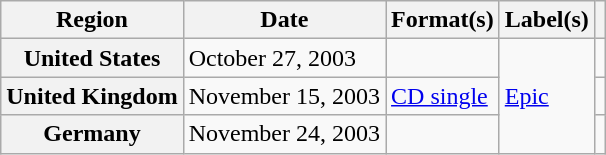<table class="wikitable plainrowheaders">
<tr>
<th scope="col">Region</th>
<th scope="col">Date</th>
<th scope="col">Format(s)</th>
<th scope="col">Label(s)</th>
<th scope="col"></th>
</tr>
<tr>
<th scope="row">United States</th>
<td>October 27, 2003</td>
<td></td>
<td rowspan="3"><a href='#'>Epic</a></td>
<td></td>
</tr>
<tr>
<th scope="row">United Kingdom</th>
<td>November 15, 2003</td>
<td><a href='#'>CD single</a></td>
<td></td>
</tr>
<tr>
<th scope="row">Germany</th>
<td>November 24, 2003</td>
<td></td>
<td></td>
</tr>
</table>
